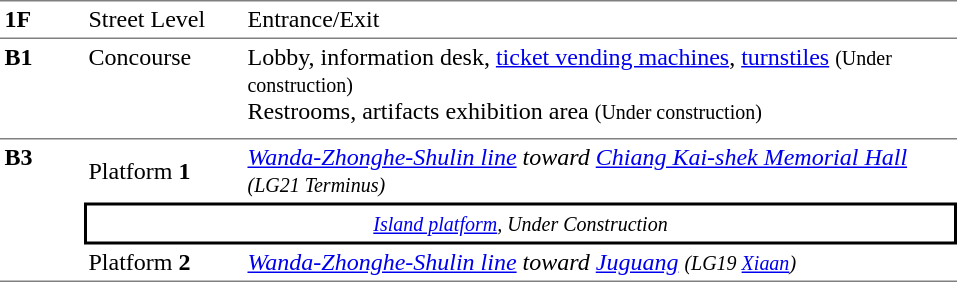<table table border=0 cellspacing=0 cellpadding=3>
<tr>
<td style="border-bottom:solid 1px gray;border-top:solid 1px gray;" width=50 valign=top><strong>1F</strong></td>
<td style="border-top:solid 1px gray;border-bottom:solid 1px gray;" width=100 valign=top>Street Level</td>
<td style="border-top:solid 1px gray;border-bottom:solid 1px gray;" width=470 valign=top>Entrance/Exit</td>
</tr>
<tr>
<td style="border-bottom:solid 1px gray;" rowspan=2 valign=top width=50><strong>B1</strong></td>
<td style="border-bottom:solid 1px gray;" rowspan=2 valign=top width=100>Concourse</td>
<td width=390>Lobby, information desk, <a href='#'>ticket vending machines</a>, <a href='#'>turnstiles</a> <small>(Under construction)</small><br>Restrooms, artifacts exhibition area <small>(Under construction)</small></td>
</tr>
<tr>
<td style="border-bottom:solid 1px gray;"></td>
</tr>
<tr>
<td style="border-bottom:solid 1px gray;" rowspan=3 valign=top><strong>B3</strong></td>
<td>Platform <span><strong>1</strong></span></td>
<td><em> <a href='#'>Wanda-Zhonghe-Shulin line</a> toward <a href='#'>Chiang Kai-shek Memorial Hall</a> <small>(LG21 Terminus)</small></em></td>
</tr>
<tr>
<td style="border:solid 2px black; text-align:center;" colspan="2"><em><small><a href='#'>Island platform</a>, Under Construction</small></em></td>
</tr>
<tr>
<td style="border-bottom:solid 1px gray;">Platform <span><strong>2</strong></span></td>
<td style="border-bottom:solid 1px gray;"><em> <a href='#'>Wanda-Zhonghe-Shulin line</a> toward <a href='#'>Juguang</a> <small>(LG19 <a href='#'>Xiaan</a>)</small></em></td>
</tr>
</table>
